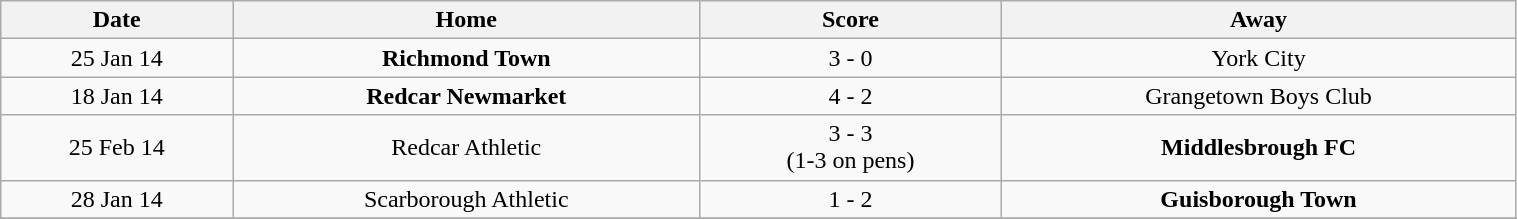<table class="wikitable " style="text-align:center; width:80%;">
<tr>
<th>Date</th>
<th>Home</th>
<th>Score</th>
<th>Away</th>
</tr>
<tr>
<td>25 Jan 14</td>
<td><strong>Richmond Town</strong></td>
<td>3 - 0</td>
<td>York City</td>
</tr>
<tr>
<td>18 Jan 14</td>
<td><strong>Redcar Newmarket</strong></td>
<td>4 - 2</td>
<td>Grangetown Boys Club</td>
</tr>
<tr>
<td>25 Feb 14</td>
<td>Redcar Athletic</td>
<td>3 - 3<br>(1-3 on pens)</td>
<td><strong>Middlesbrough FC</strong></td>
</tr>
<tr>
<td>28 Jan 14</td>
<td>Scarborough Athletic</td>
<td>1 - 2</td>
<td><strong>Guisborough Town</strong></td>
</tr>
<tr>
</tr>
</table>
